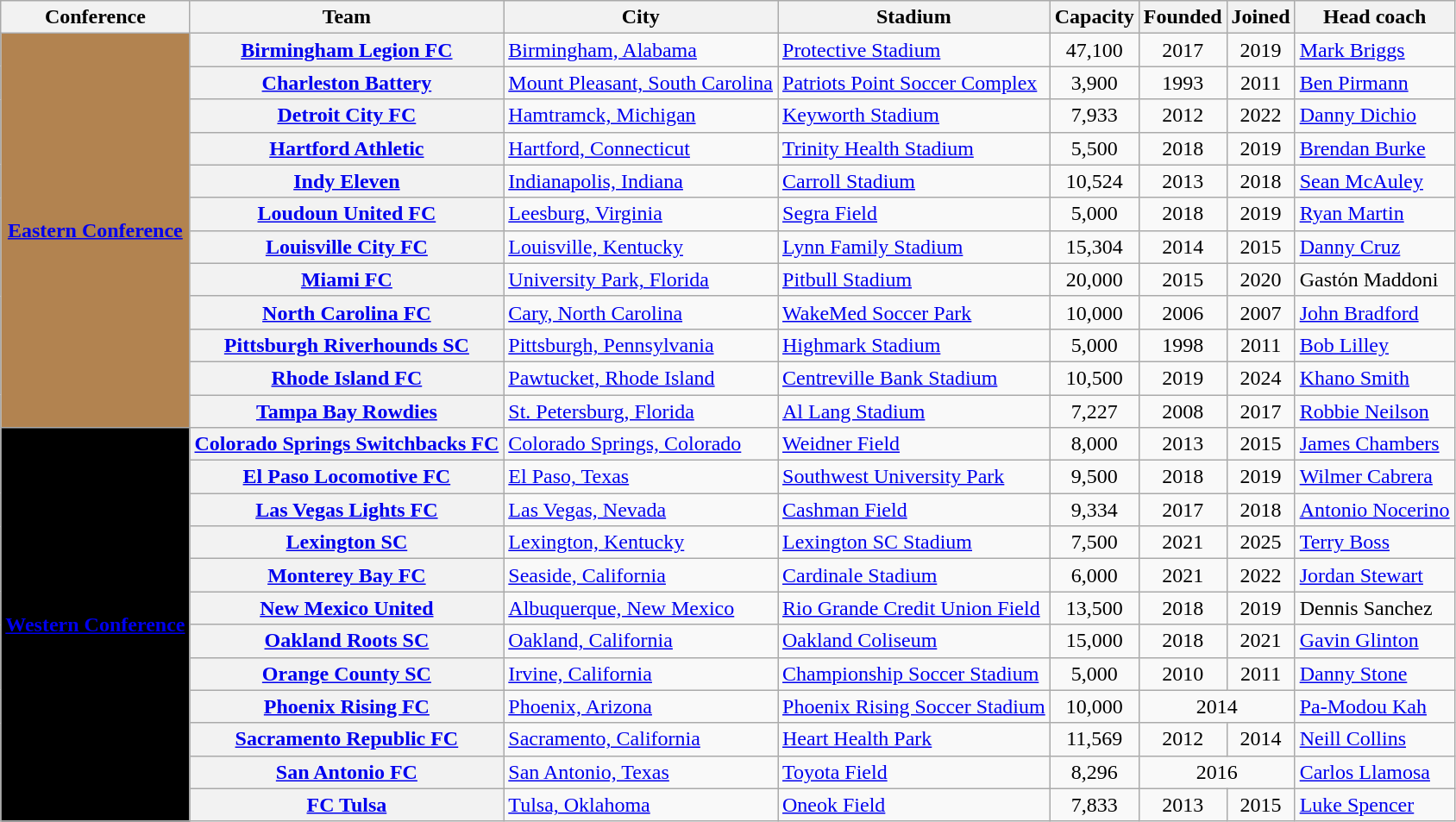<table class="wikitable sortable plainrowheaders">
<tr>
<th scope="col">Conference</th>
<th scope="col">Team</th>
<th scope="col">City</th>
<th scope="col">Stadium</th>
<th scope="col">Capacity</th>
<th scope="col">Founded</th>
<th scope="col">Joined</th>
<th scope="col">Head coach</th>
</tr>
<tr>
<th rowspan="12" style="background:#B28350;"><a href='#'><span>Eastern Conference</span></a></th>
<th scope="row"><a href='#'>Birmingham Legion FC</a></th>
<td><a href='#'>Birmingham, Alabama</a></td>
<td><a href='#'>Protective Stadium</a></td>
<td style="text-align:center;">47,100</td>
<td style="text-align:center;">2017</td>
<td style="text-align:center;">2019</td>
<td> <a href='#'>Mark Briggs</a></td>
</tr>
<tr>
<th scope="row"><a href='#'>Charleston Battery</a></th>
<td><a href='#'>Mount Pleasant, South Carolina</a></td>
<td><a href='#'>Patriots Point Soccer Complex</a></td>
<td style="text-align:center;">3,900</td>
<td style="text-align:center;">1993</td>
<td style="text-align:center;">2011</td>
<td> <a href='#'>Ben Pirmann</a></td>
</tr>
<tr>
<th scope="row"><a href='#'>Detroit City FC</a></th>
<td><a href='#'>Hamtramck, Michigan</a></td>
<td><a href='#'>Keyworth Stadium</a></td>
<td style="text-align:center;">7,933</td>
<td style="text-align:center;">2012</td>
<td style="text-align:center;">2022</td>
<td> <a href='#'>Danny Dichio</a></td>
</tr>
<tr>
<th scope="row"><a href='#'>Hartford Athletic</a></th>
<td><a href='#'>Hartford, Connecticut</a></td>
<td><a href='#'>Trinity Health Stadium</a></td>
<td style="text-align:center;">5,500</td>
<td style="text-align:center;">2018</td>
<td style="text-align:center;">2019</td>
<td> <a href='#'>Brendan Burke</a></td>
</tr>
<tr>
<th scope="row"><a href='#'>Indy Eleven</a></th>
<td><a href='#'>Indianapolis, Indiana</a></td>
<td><a href='#'>Carroll Stadium</a></td>
<td style="text-align:center;">10,524</td>
<td style="text-align:center;">2013</td>
<td style="text-align:center;">2018</td>
<td> <a href='#'>Sean McAuley</a></td>
</tr>
<tr>
<th scope="row"><a href='#'>Loudoun United FC</a></th>
<td><a href='#'>Leesburg, Virginia</a></td>
<td><a href='#'>Segra Field</a></td>
<td style="text-align:center;">5,000</td>
<td style="text-align:center;">2018</td>
<td style="text-align:center;">2019</td>
<td> <a href='#'>Ryan Martin</a></td>
</tr>
<tr>
<th scope="row"><a href='#'>Louisville City FC</a></th>
<td><a href='#'>Louisville, Kentucky</a></td>
<td><a href='#'>Lynn Family Stadium</a></td>
<td style="text-align:center;">15,304</td>
<td style="text-align:center;">2014</td>
<td style="text-align:center;">2015</td>
<td> <a href='#'>Danny Cruz</a></td>
</tr>
<tr>
<th scope="row"><a href='#'>Miami FC</a></th>
<td><a href='#'>University Park, Florida</a></td>
<td><a href='#'>Pitbull Stadium</a></td>
<td style="text-align:center;">20,000</td>
<td style="text-align:center;">2015</td>
<td style="text-align:center;">2020</td>
<td> Gastόn Maddoni</td>
</tr>
<tr>
<th scope="row"><a href='#'>North Carolina FC</a></th>
<td><a href='#'>Cary, North Carolina</a></td>
<td><a href='#'>WakeMed Soccer Park</a></td>
<td style="text-align:center;">10,000</td>
<td style="text-align:center;">2006</td>
<td style="text-align:center;">2007</td>
<td> <a href='#'>John Bradford</a></td>
</tr>
<tr>
<th scope="row"><a href='#'>Pittsburgh Riverhounds SC</a></th>
<td><a href='#'>Pittsburgh, Pennsylvania</a></td>
<td><a href='#'>Highmark Stadium</a></td>
<td style="text-align:center;">5,000</td>
<td style="text-align:center;">1998</td>
<td style="text-align:center;">2011</td>
<td> <a href='#'>Bob Lilley</a></td>
</tr>
<tr>
<th scope="row"><a href='#'>Rhode Island FC</a></th>
<td><a href='#'>Pawtucket, Rhode Island</a></td>
<td><a href='#'>Centreville Bank Stadium</a></td>
<td style="text-align:center;">10,500</td>
<td style="text-align:center;">2019</td>
<td style="text-align:center;">2024</td>
<td> <a href='#'>Khano Smith</a></td>
</tr>
<tr>
<th scope="row"><a href='#'>Tampa Bay Rowdies</a></th>
<td><a href='#'>St. Petersburg, Florida</a></td>
<td><a href='#'>Al Lang Stadium</a></td>
<td style="text-align:center;">7,227</td>
<td style="text-align:center;">2008</td>
<td style="text-align:center;">2017</td>
<td> <a href='#'>Robbie Neilson</a></td>
</tr>
<tr>
<th rowspan="12" style="background:black;"><a href='#'><span>Western Conference</span></a></th>
<th scope="row"><a href='#'>Colorado Springs Switchbacks FC</a></th>
<td><a href='#'>Colorado Springs, Colorado</a></td>
<td><a href='#'>Weidner Field</a></td>
<td style="text-align:center;">8,000</td>
<td style="text-align:center;">2013</td>
<td style="text-align:center;">2015</td>
<td> <a href='#'>James Chambers</a></td>
</tr>
<tr>
<th scope="row"><a href='#'>El Paso Locomotive FC</a></th>
<td><a href='#'>El Paso, Texas</a></td>
<td><a href='#'>Southwest University Park</a></td>
<td style="text-align:center;">9,500</td>
<td style="text-align:center;">2018</td>
<td style="text-align:center;">2019</td>
<td> <a href='#'>Wilmer Cabrera</a></td>
</tr>
<tr>
<th scope="row"><a href='#'>Las Vegas Lights FC</a></th>
<td><a href='#'>Las Vegas, Nevada</a></td>
<td><a href='#'>Cashman Field</a></td>
<td style="text-align:center;">9,334</td>
<td style="text-align:center;">2017</td>
<td style="text-align:center;">2018</td>
<td> <a href='#'>Antonio Nocerino</a></td>
</tr>
<tr>
<th scope="row"><a href='#'>Lexington SC</a></th>
<td><a href='#'>Lexington, Kentucky</a></td>
<td><a href='#'>Lexington SC Stadium</a></td>
<td style="text-align:center;">7,500</td>
<td style="text-align:center;">2021</td>
<td style="text-align:center;">2025</td>
<td> <a href='#'>Terry Boss</a></td>
</tr>
<tr>
<th scope="row"><a href='#'>Monterey Bay FC</a></th>
<td><a href='#'>Seaside, California</a></td>
<td><a href='#'>Cardinale Stadium</a></td>
<td style="text-align:center;">6,000</td>
<td style="text-align:center;">2021</td>
<td style="text-align:center;">2022</td>
<td> <a href='#'>Jordan Stewart</a></td>
</tr>
<tr>
<th scope="row"><a href='#'>New Mexico United</a></th>
<td><a href='#'>Albuquerque, New Mexico</a></td>
<td><a href='#'>Rio Grande Credit Union Field</a></td>
<td style="text-align:center;">13,500</td>
<td style="text-align:center;">2018</td>
<td style="text-align:center;">2019</td>
<td> Dennis Sanchez</td>
</tr>
<tr>
<th scope="row"><a href='#'>Oakland Roots SC</a></th>
<td><a href='#'>Oakland, California</a></td>
<td><a href='#'>Oakland Coliseum</a></td>
<td style="text-align:center;">15,000</td>
<td style="text-align:center;">2018</td>
<td style="text-align:center;">2021</td>
<td> <a href='#'>Gavin Glinton</a></td>
</tr>
<tr>
<th scope="row"><a href='#'>Orange County SC</a></th>
<td><a href='#'>Irvine, California</a></td>
<td><a href='#'>Championship Soccer Stadium</a></td>
<td style="text-align:center;">5,000</td>
<td style="text-align:center;">2010</td>
<td style="text-align:center;">2011</td>
<td> <a href='#'>Danny Stone</a></td>
</tr>
<tr>
<th scope="row"><a href='#'>Phoenix Rising FC</a></th>
<td><a href='#'>Phoenix, Arizona</a></td>
<td><a href='#'>Phoenix Rising Soccer Stadium</a></td>
<td style="text-align:center;">10,000</td>
<td colspan="2" style="text-align:center;">2014</td>
<td> <a href='#'>Pa-Modou Kah</a></td>
</tr>
<tr>
<th scope="row"><a href='#'>Sacramento Republic FC</a></th>
<td><a href='#'>Sacramento, California</a></td>
<td><a href='#'>Heart Health Park</a></td>
<td style="text-align:center;">11,569</td>
<td style="text-align:center;">2012</td>
<td style="text-align:center;">2014</td>
<td> <a href='#'>Neill Collins</a></td>
</tr>
<tr>
<th scope="row"><a href='#'>San Antonio FC</a></th>
<td><a href='#'>San Antonio, Texas</a></td>
<td><a href='#'>Toyota Field</a></td>
<td style="text-align:center;">8,296</td>
<td colspan="2" style="text-align:center;">2016</td>
<td> <a href='#'>Carlos Llamosa</a></td>
</tr>
<tr>
<th scope="row"><a href='#'>FC Tulsa</a></th>
<td><a href='#'>Tulsa, Oklahoma</a></td>
<td><a href='#'>Oneok Field</a></td>
<td style="text-align:center;">7,833</td>
<td style="text-align:center;">2013</td>
<td style="text-align:center;">2015</td>
<td> <a href='#'>Luke Spencer</a></td>
</tr>
</table>
